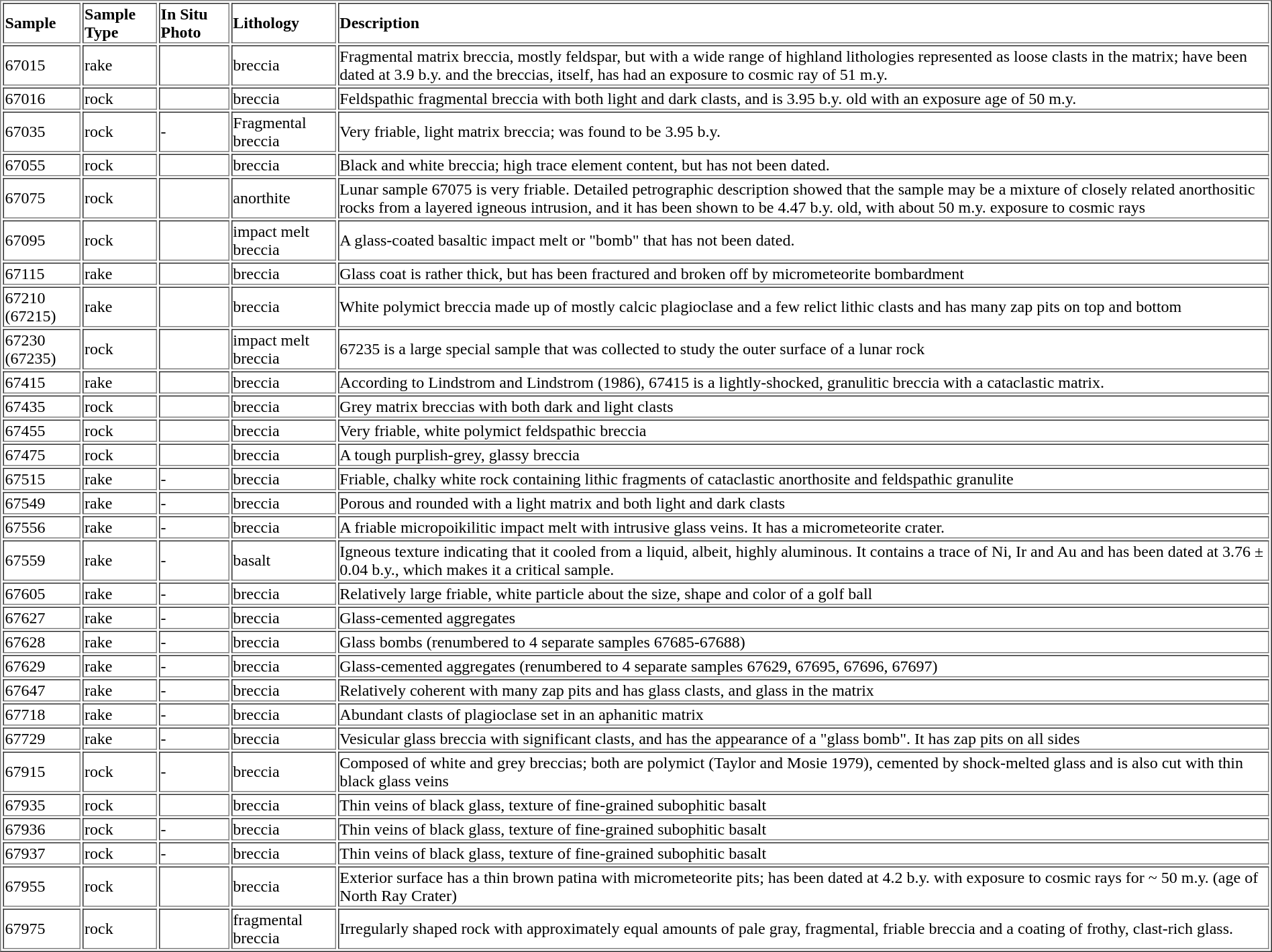<table border="1">
<tr>
<td><strong>Sample</strong></td>
<td><strong>Sample Type</strong></td>
<td><strong>In Situ Photo</strong></td>
<td><strong>Lithology</strong></td>
<td><strong>Description</strong></td>
</tr>
<tr>
<td>67015</td>
<td>rake</td>
<td></td>
<td>breccia</td>
<td>Fragmental matrix breccia, mostly feldspar, but with a wide range of highland lithologies represented as loose clasts in the matrix; have been dated at 3.9 b.y. and the breccias, itself, has had an exposure to cosmic ray of 51 m.y.</td>
</tr>
<tr>
<td>67016</td>
<td>rock</td>
<td></td>
<td>breccia</td>
<td>Feldspathic fragmental breccia with both light and dark clasts, and is 3.95 b.y. old with an exposure age of 50 m.y.</td>
</tr>
<tr>
<td>67035</td>
<td>rock</td>
<td>-</td>
<td>Fragmental breccia</td>
<td>Very friable, light matrix breccia; was found to be 3.95 b.y.</td>
</tr>
<tr>
<td>67055</td>
<td>rock</td>
<td></td>
<td>breccia</td>
<td>Black and white breccia; high trace element content, but has not been dated.</td>
</tr>
<tr>
<td>67075</td>
<td>rock</td>
<td></td>
<td>anorthite</td>
<td>Lunar sample 67075 is very friable. Detailed petrographic description showed that the sample may be a mixture of closely related anorthositic rocks from a layered igneous intrusion, and it has been shown to be 4.47 b.y. old, with about 50 m.y. exposure to cosmic rays</td>
</tr>
<tr>
<td>67095</td>
<td>rock</td>
<td></td>
<td>impact melt breccia</td>
<td>A glass-coated basaltic impact melt or "bomb" that has not been dated.</td>
</tr>
<tr>
<td>67115</td>
<td>rake</td>
<td></td>
<td>breccia</td>
<td>Glass coat is rather thick, but has been fractured and broken off by micrometeorite bombardment</td>
</tr>
<tr>
<td>67210 (67215)</td>
<td>rake</td>
<td></td>
<td>breccia</td>
<td>White polymict breccia made up of mostly calcic plagioclase and a few relict lithic clasts and has many zap pits on top and bottom</td>
</tr>
<tr>
<td>67230 (67235)</td>
<td>rock</td>
<td></td>
<td>impact melt breccia</td>
<td>67235 is a large special sample that was collected to study the outer surface of a lunar rock</td>
</tr>
<tr>
<td>67415</td>
<td>rake</td>
<td></td>
<td>breccia</td>
<td>According to Lindstrom and Lindstrom (1986), 67415 is a lightly-shocked, granulitic breccia with a cataclastic matrix.</td>
</tr>
<tr>
<td>67435</td>
<td>rock</td>
<td></td>
<td>breccia</td>
<td>Grey matrix breccias with both dark and light clasts</td>
</tr>
<tr>
<td>67455</td>
<td>rock</td>
<td></td>
<td>breccia</td>
<td>Very friable, white polymict feldspathic breccia</td>
</tr>
<tr>
<td>67475</td>
<td>rock</td>
<td></td>
<td>breccia</td>
<td>A tough purplish-grey, glassy breccia</td>
</tr>
<tr>
<td>67515</td>
<td>rake</td>
<td>-</td>
<td>breccia</td>
<td>Friable, chalky white rock containing lithic fragments of cataclastic anorthosite and feldspathic granulite</td>
</tr>
<tr>
<td>67549</td>
<td>rake</td>
<td>-</td>
<td>breccia</td>
<td>Porous and rounded with a light matrix and both light and dark clasts</td>
</tr>
<tr>
<td>67556</td>
<td>rake</td>
<td>-</td>
<td>breccia</td>
<td>A friable micropoikilitic impact melt with intrusive glass veins. It has a micrometeorite crater.</td>
</tr>
<tr>
<td>67559</td>
<td>rake</td>
<td>-</td>
<td>basalt</td>
<td>Igneous texture indicating that it cooled from a liquid, albeit, highly aluminous. It contains a trace of Ni, Ir and Au and has been dated at 3.76 ± 0.04 b.y., which makes it a critical sample.</td>
</tr>
<tr>
<td>67605</td>
<td>rake</td>
<td>-</td>
<td>breccia</td>
<td>Relatively large friable, white particle about the size, shape and color of a golf ball</td>
</tr>
<tr>
<td>67627</td>
<td>rake</td>
<td>-</td>
<td>breccia</td>
<td>Glass-cemented aggregates</td>
</tr>
<tr>
<td>67628</td>
<td>rake</td>
<td>-</td>
<td>breccia</td>
<td>Glass bombs (renumbered to 4 separate samples 67685-67688)</td>
</tr>
<tr>
<td>67629</td>
<td>rake</td>
<td>-</td>
<td>breccia</td>
<td>Glass-cemented aggregates (renumbered to 4 separate samples 67629, 67695, 67696, 67697)</td>
</tr>
<tr>
<td>67647</td>
<td>rake</td>
<td>-</td>
<td>breccia</td>
<td>Relatively coherent with many zap pits and has glass clasts, and glass in the matrix</td>
</tr>
<tr>
<td>67718</td>
<td>rake</td>
<td>-</td>
<td>breccia</td>
<td>Abundant clasts of plagioclase set in an aphanitic matrix</td>
</tr>
<tr>
<td>67729</td>
<td>rake</td>
<td>-</td>
<td>breccia</td>
<td>Vesicular glass breccia with significant clasts, and has the appearance of a "glass bomb". It has zap pits on all sides</td>
</tr>
<tr>
<td>67915</td>
<td>rock</td>
<td>-</td>
<td>breccia</td>
<td>Composed of white and grey breccias; both are polymict (Taylor and Mosie 1979), cemented by shock-melted glass and is also cut with thin black glass veins</td>
</tr>
<tr>
<td>67935</td>
<td>rock</td>
<td></td>
<td>breccia</td>
<td>Thin veins of black glass, texture of fine-grained subophitic basalt</td>
</tr>
<tr>
<td>67936</td>
<td>rock</td>
<td>-</td>
<td>breccia</td>
<td>Thin veins of black glass, texture of fine-grained subophitic basalt</td>
</tr>
<tr>
<td>67937</td>
<td>rock</td>
<td>-</td>
<td>breccia</td>
<td>Thin veins of black glass, texture of fine-grained subophitic basalt</td>
</tr>
<tr>
<td>67955</td>
<td>rock</td>
<td></td>
<td>breccia</td>
<td>Exterior surface has a thin brown patina with micrometeorite pits; has been dated at 4.2 b.y. with exposure to cosmic rays for ~ 50 m.y. (age of North Ray Crater)</td>
</tr>
<tr>
<td>67975</td>
<td>rock</td>
<td></td>
<td>fragmental breccia</td>
<td>Irregularly shaped rock with approximately equal amounts of pale gray, fragmental, friable breccia and a coating of frothy, clast-rich glass.</td>
</tr>
</table>
